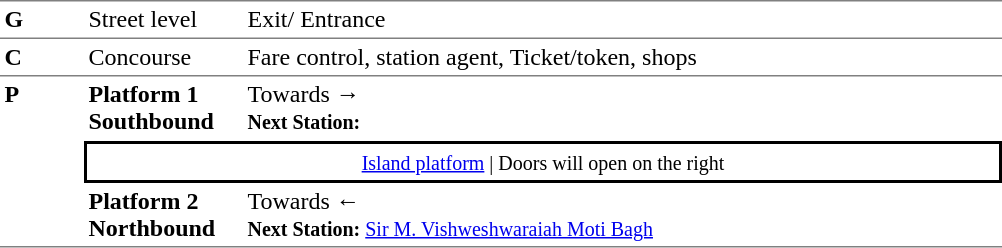<table table border=0 cellspacing=0 cellpadding=3>
<tr>
<td style="border-top:solid 1px grey;border-bottom:solid 1px grey;" width=50 valign=top><strong>G</strong></td>
<td style="border-top:solid 1px grey;border-bottom:solid 1px grey;" width=100 valign=top>Street level</td>
<td style="border-top:solid 1px grey;border-bottom:solid 1px grey;" width=500 valign=top>Exit/ Entrance</td>
</tr>
<tr>
<td style="border-bottom:solid 1px grey;"><strong>C</strong></td>
<td style="border-bottom:solid 1px grey;">Concourse</td>
<td style="border-bottom:solid 1px grey;">Fare control, station agent, Ticket/token, shops</td>
</tr>
<tr>
<td style="border-bottom:solid 1px grey;" width=50 rowspan=3 valign=top><strong>P</strong></td>
<td style="border-bottom:solid 1px white;" width=100><span><strong>Platform 1</strong><br><strong>Southbound</strong></span></td>
<td style="border-bottom:solid 1px white;" width=500>Towards → <br><small><strong>Next Station:</strong> </small></td>
</tr>
<tr>
<td style="border-top:solid 2px black;border-right:solid 2px black;border-left:solid 2px black;border-bottom:solid 2px black;text-align:center;" colspan=2><small><a href='#'>Island platform</a> | Doors will open on the right </small></td>
</tr>
<tr>
<td style="border-bottom:solid 1px grey;" width=100><span><strong>Platform 2</strong><br><strong>Northbound</strong></span></td>
<td style="border-bottom:solid 1px grey;" width="500">Towards ← <br><small><strong>Next Station:</strong> <a href='#'>Sir M. Vishweshwaraiah Moti Bagh</a></small></td>
</tr>
</table>
